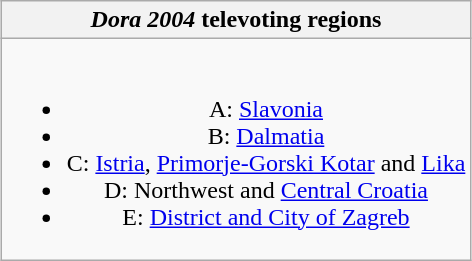<table class="wikitable" style="margin: 1em auto 1em auto; text-align:center">
<tr>
<th><em>Dora 2004</em> <strong>televoting regions</strong></th>
</tr>
<tr>
<td><br><ul><li>A: <a href='#'>Slavonia</a></li><li>B: <a href='#'>Dalmatia</a></li><li>C: <a href='#'>Istria</a>, <a href='#'>Primorje-Gorski Kotar</a> and <a href='#'>Lika</a></li><li>D: Northwest and <a href='#'>Central Croatia</a></li><li>E: <a href='#'>District and City of Zagreb</a></li></ul></td>
</tr>
</table>
